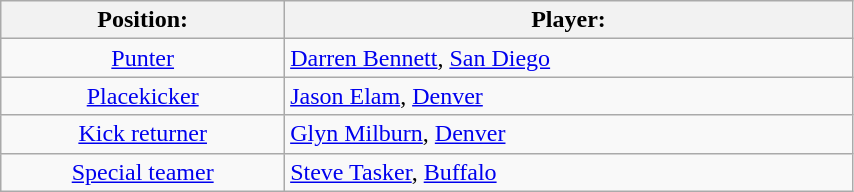<table class="wikitable" width=45%>
<tr>
<th width=20%>Position:</th>
<th width=40%>Player:</th>
</tr>
<tr>
<td align=center><a href='#'>Punter</a></td>
<td> <a href='#'>Darren Bennett</a>, <a href='#'>San Diego</a></td>
</tr>
<tr>
<td align=center><a href='#'>Placekicker</a></td>
<td> <a href='#'>Jason Elam</a>, <a href='#'>Denver</a></td>
</tr>
<tr>
<td align=center><a href='#'>Kick returner</a></td>
<td> <a href='#'>Glyn Milburn</a>, <a href='#'>Denver</a></td>
</tr>
<tr>
<td align=center><a href='#'>Special teamer</a></td>
<td> <a href='#'>Steve Tasker</a>, <a href='#'>Buffalo</a></td>
</tr>
</table>
